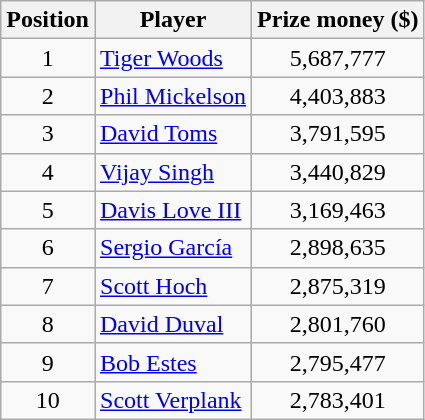<table class="wikitable">
<tr>
<th>Position</th>
<th>Player</th>
<th>Prize money ($)</th>
</tr>
<tr>
<td align=center>1</td>
<td> <a href='#'>Tiger Woods</a></td>
<td align=center>5,687,777</td>
</tr>
<tr>
<td align=center>2</td>
<td> <a href='#'>Phil Mickelson</a></td>
<td align=center>4,403,883</td>
</tr>
<tr>
<td align=center>3</td>
<td> <a href='#'>David Toms</a></td>
<td align=center>3,791,595</td>
</tr>
<tr>
<td align=center>4</td>
<td> <a href='#'>Vijay Singh</a></td>
<td align=center>3,440,829</td>
</tr>
<tr>
<td align=center>5</td>
<td> <a href='#'>Davis Love III</a></td>
<td align=center>3,169,463</td>
</tr>
<tr>
<td align=center>6</td>
<td> <a href='#'>Sergio García</a></td>
<td align=center>2,898,635</td>
</tr>
<tr>
<td align=center>7</td>
<td> <a href='#'>Scott Hoch</a></td>
<td align=center>2,875,319</td>
</tr>
<tr>
<td align=center>8</td>
<td> <a href='#'>David Duval</a></td>
<td align=center>2,801,760</td>
</tr>
<tr>
<td align=center>9</td>
<td> <a href='#'>Bob Estes</a></td>
<td align=center>2,795,477</td>
</tr>
<tr>
<td align=center>10</td>
<td> <a href='#'>Scott Verplank</a></td>
<td align=center>2,783,401</td>
</tr>
</table>
